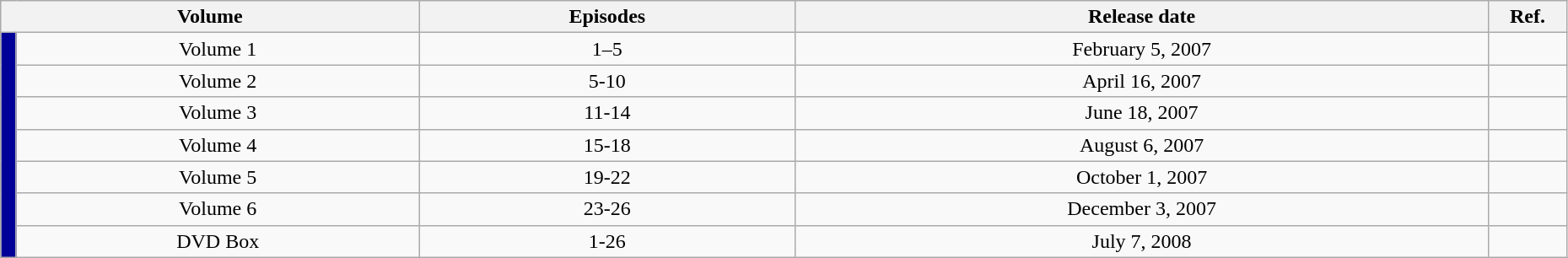<table class="wikitable" style="text-align: center; width: 98%;">
<tr>
<th colspan="2">Volume</th>
<th>Episodes</th>
<th>Release date</th>
<th width="5%">Ref.</th>
</tr>
<tr>
<td rowspan="9" width="1%" style="background: #000099;"></td>
<td>Volume 1</td>
<td>1–5</td>
<td>February 5, 2007</td>
<td></td>
</tr>
<tr>
<td>Volume 2</td>
<td>5-10</td>
<td>April 16, 2007</td>
<td></td>
</tr>
<tr>
<td>Volume 3</td>
<td>11-14</td>
<td>June 18, 2007</td>
<td></td>
</tr>
<tr>
<td>Volume 4</td>
<td>15-18</td>
<td>August 6, 2007</td>
<td></td>
</tr>
<tr>
<td>Volume 5</td>
<td>19-22</td>
<td>October 1, 2007</td>
<td></td>
</tr>
<tr>
<td>Volume 6</td>
<td>23-26</td>
<td>December 3, 2007</td>
<td></td>
</tr>
<tr>
<td>DVD Box</td>
<td>1-26</td>
<td>July 7, 2008</td>
<td></td>
</tr>
</table>
